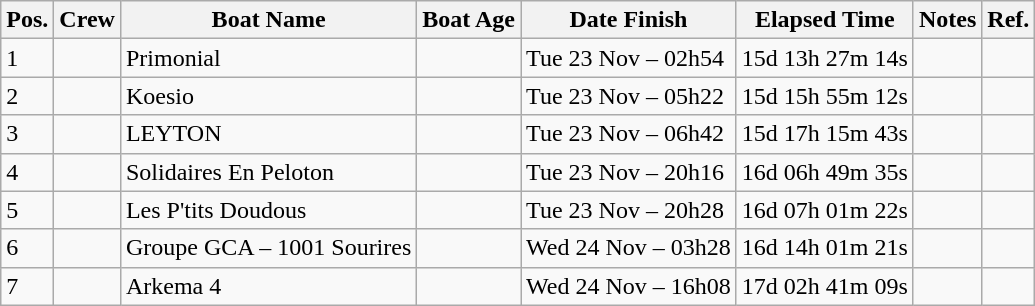<table class="wikitable sortable">
<tr>
<th>Pos.</th>
<th>Crew</th>
<th>Boat Name</th>
<th>Boat Age</th>
<th>Date Finish</th>
<th>Elapsed Time</th>
<th>Notes</th>
<th>Ref.</th>
</tr>
<tr>
<td>1</td>
<td><br></td>
<td>Primonial</td>
<td></td>
<td>Tue 23 Nov – 02h54</td>
<td>15d 13h 27m 14s</td>
<td></td>
<td></td>
</tr>
<tr>
<td>2</td>
<td><br></td>
<td>Koesio</td>
<td></td>
<td>Tue 23 Nov – 05h22</td>
<td>15d 15h 55m 12s</td>
<td></td>
<td></td>
</tr>
<tr>
<td>3</td>
<td><br></td>
<td>LEYTON</td>
<td></td>
<td>Tue 23 Nov – 06h42</td>
<td>15d 17h 15m 43s</td>
<td></td>
<td></td>
</tr>
<tr>
<td>4</td>
<td><br></td>
<td>Solidaires En Peloton</td>
<td></td>
<td>Tue 23 Nov – 20h16</td>
<td>16d 06h 49m 35s</td>
<td></td>
<td></td>
</tr>
<tr>
<td>5</td>
<td><br></td>
<td>Les P'tits Doudous</td>
<td></td>
<td>Tue 23 Nov – 20h28</td>
<td>16d 07h 01m 22s</td>
<td></td>
<td></td>
</tr>
<tr>
<td>6</td>
<td><br></td>
<td>Groupe GCA – 1001 Sourires</td>
<td></td>
<td>Wed 24 Nov – 03h28</td>
<td>16d 14h 01m 21s</td>
<td></td>
<td></td>
</tr>
<tr>
<td>7</td>
<td><br></td>
<td>Arkema 4</td>
<td></td>
<td>Wed 24 Nov – 16h08</td>
<td>17d 02h 41m 09s</td>
<td></td>
<td></td>
</tr>
</table>
